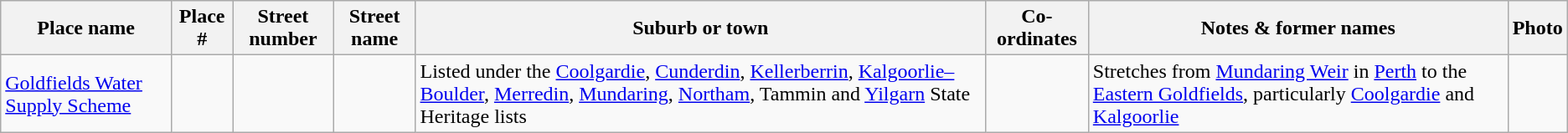<table class="wikitable sortable">
<tr>
<th>Place name</th>
<th>Place #</th>
<th>Street number</th>
<th>Street name</th>
<th>Suburb or town</th>
<th>Co-ordinates</th>
<th class="unsortable">Notes & former names</th>
<th class="unsortable">Photo</th>
</tr>
<tr>
<td><a href='#'>Goldfields Water Supply Scheme</a></td>
<td></td>
<td></td>
<td></td>
<td>Listed under the <a href='#'>Coolgardie</a>, <a href='#'>Cunderdin</a>, <a href='#'>Kellerberrin</a>, <a href='#'>Kalgoorlie–Boulder</a>, <a href='#'>Merredin</a>, <a href='#'>Mundaring</a>, <a href='#'>Northam</a>, Tammin and <a href='#'>Yilgarn</a> State Heritage lists</td>
<td></td>
<td>Stretches from <a href='#'>Mundaring Weir</a> in <a href='#'>Perth</a> to the <a href='#'>Eastern Goldfields</a>, particularly <a href='#'>Coolgardie</a> and <a href='#'>Kalgoorlie</a></td>
<td></td>
</tr>
</table>
